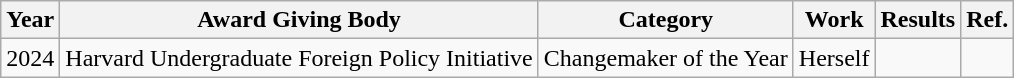<table class="wikitable sortable">
<tr>
<th>Year</th>
<th>Award Giving Body</th>
<th>Category</th>
<th>Work</th>
<th>Results</th>
<th>Ref.</th>
</tr>
<tr>
<td>2024</td>
<td>Harvard Undergraduate Foreign Policy Initiative</td>
<td>Changemaker of the Year</td>
<td>Herself</td>
<td></td>
<td></td>
</tr>
</table>
